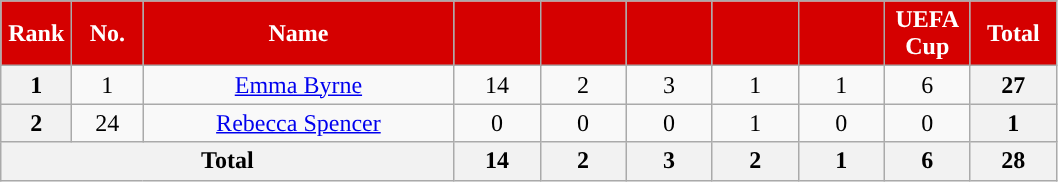<table class="wikitable" style="text-align:center; font-size:100%; ">
<tr>
<th style="background:#d50000; color:white; text-align:center; width:40px">Rank</th>
<th style="background:#d50000; color:white; text-align:center; width:40px">No.</th>
<th style="background:#d50000; color:white; text-align:center; width:200px">Name</th>
<th style="background:#d50000; color:white; text-align:center; width:50px"></th>
<th style="background:#d50000; color:white; text-align:center; width:50px"></th>
<th style="background:#d50000; color:white; text-align:center; width:50px;"></th>
<th style="background:#d50000; color:white; text-align:center; width:50px;"></th>
<th style="background:#d50000; color:white; text-align:center; width:50px;"></th>
<th style="background:#d50000; color:white; text-align:center; width:50px;">UEFA Cup</th>
<th style="background:#d50000; color:white; text-align:center; width:50px;">Total</th>
</tr>
<tr>
<th>1</th>
<td>1</td>
<td> <a href='#'>Emma Byrne</a></td>
<td>14</td>
<td>2</td>
<td>3</td>
<td>1</td>
<td>1</td>
<td>6</td>
<th>27</th>
</tr>
<tr>
<th>2</th>
<td>24</td>
<td><em></em> <a href='#'>Rebecca Spencer</a></td>
<td>0</td>
<td>0</td>
<td>0</td>
<td>1</td>
<td>0</td>
<td>0</td>
<th>1</th>
</tr>
<tr>
<th colspan="3">Total</th>
<th>14</th>
<th>2</th>
<th>3</th>
<th>2</th>
<th>1</th>
<th>6</th>
<th>28</th>
</tr>
</table>
